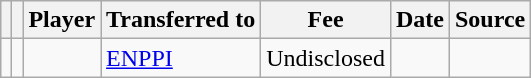<table class="wikitable plainrowheaders sortable">
<tr>
<th></th>
<th></th>
<th scope=col>Player</th>
<th>Transferred to</th>
<th !scope=col; style="width: 65px;">Fee</th>
<th scope=col>Date</th>
<th scope=col>Source</th>
</tr>
<tr>
<td align=center></td>
<td align=center></td>
<td></td>
<td> <a href='#'>ENPPI</a></td>
<td>Undisclosed</td>
<td></td>
<td></td>
</tr>
</table>
